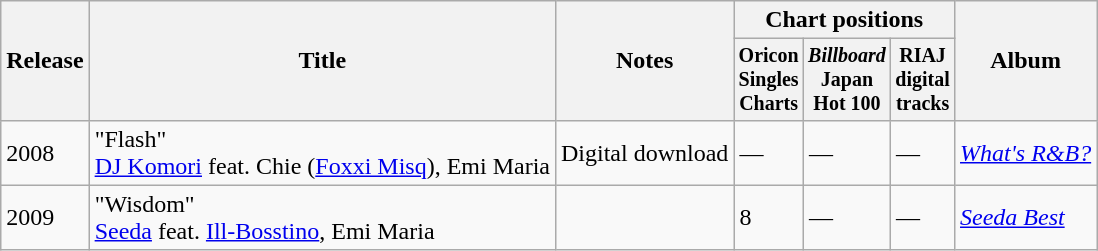<table class="wikitable">
<tr>
<th rowspan="2">Release</th>
<th rowspan="2">Title</th>
<th rowspan="2">Notes</th>
<th colspan="3">Chart positions</th>
<th rowspan="2">Album</th>
</tr>
<tr style="font-size:smaller;">
<th width="35">Oricon Singles Charts</th>
<th width="35"><em>Billboard</em> Japan Hot 100</th>
<th width="35">RIAJ digital tracks</th>
</tr>
<tr>
<td rowspan="1">2008</td>
<td align="left">"Flash"<br><a href='#'>DJ Komori</a> feat. Chie (<a href='#'>Foxxi Misq</a>), Emi Maria</td>
<td align="left" rowspan="1">Digital download</td>
<td>—</td>
<td>—</td>
<td>—</td>
<td align="left" rowspan="1"><em><a href='#'>What's R&B?</a></em></td>
</tr>
<tr>
<td rowspan="1">2009</td>
<td align="left">"Wisdom"<br><a href='#'>Seeda</a> feat. <a href='#'>Ill-Bosstino</a>, Emi Maria</td>
<td align="left" rowspan="1"></td>
<td>8</td>
<td>—</td>
<td>—</td>
<td align="left" rowspan="1"><em><a href='#'>Seeda Best</a></em></td>
</tr>
</table>
